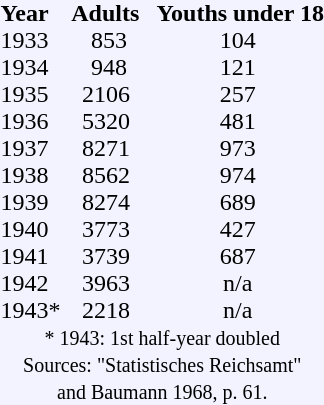<table border="0" align="right" cellspacing="0" cellpadding="0" style="margin:0px 0px 15px 30px; background:#F3F3FF">
<tr>
<th valign="top" align="left">Year </th>
<th valign="top" align="right">  Adults  </th>
<th valign="top" align="right"> Youths under 18</th>
</tr>
<tr>
<td>1933</td>
<td align="center"> 853</td>
<td align="center">104</td>
</tr>
<tr>
<td>1934</td>
<td align="center"> 948</td>
<td align="center">121</td>
</tr>
<tr>
<td>1935</td>
<td align="center">2106</td>
<td align="center">257</td>
</tr>
<tr>
<td>1936</td>
<td align="center">5320</td>
<td align="center">481</td>
</tr>
<tr>
<td>1937</td>
<td align="center">8271</td>
<td align="center">973</td>
</tr>
<tr>
<td>1938</td>
<td align="center">8562</td>
<td align="center">974</td>
</tr>
<tr>
<td>1939</td>
<td align="center">8274</td>
<td align="center">689</td>
</tr>
<tr>
<td>1940</td>
<td align="center">3773</td>
<td align="center">427</td>
</tr>
<tr>
<td>1941</td>
<td align="center">3739</td>
<td align="center">687</td>
</tr>
<tr>
<td>1942</td>
<td align="center">3963</td>
<td align="center">n/a</td>
</tr>
<tr>
<td>1943*</td>
<td align="center">2218</td>
<td align="center">n/a</td>
</tr>
<tr>
<td colspan="3" align="center"><small>* 1943: 1st half-year doubled<br>Sources: "Statistisches Reichsamt"<br>and Baumann 1968, p. 61.</small></td>
</tr>
</table>
